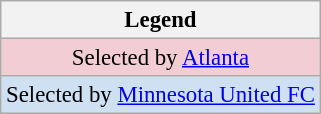<table class="wikitable" style="text-align: center; font-size:95%">
<tr>
<th style="background-color: #F2F2F2; border: 1px solid #AAAAAA;" colspan="1">Legend</th>
</tr>
<tr style="text-align: center">
<td style="background: #F2CED4">Selected by <a href='#'>Atlanta</a></td>
</tr>
<tr align="center">
<td style="background: #CEE0F2">Selected by <a href='#'>Minnesota United FC</a></td>
</tr>
</table>
